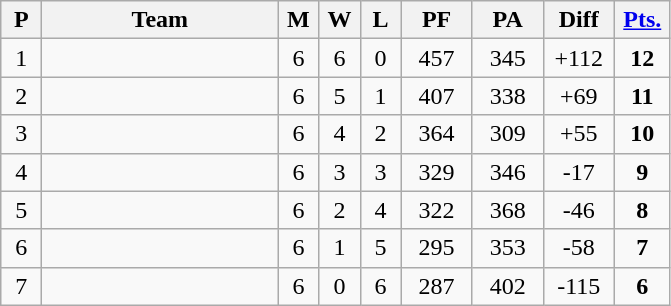<table class=wikitable>
<tr align=center>
<th width=20px>P</th>
<th width=150px>Team</th>
<th width=20px>M</th>
<th width=20px>W</th>
<th width=20px>L</th>
<th width=40px>PF</th>
<th width=40px>PA</th>
<th width=40px>Diff</th>
<th width=30px><a href='#'>Pts.</a></th>
</tr>
<tr align=center>
<td>1</td>
<td align=left></td>
<td>6</td>
<td>6</td>
<td>0</td>
<td>457</td>
<td>345</td>
<td>+112</td>
<td><strong>12</strong></td>
</tr>
<tr align=center>
<td>2</td>
<td align=left></td>
<td>6</td>
<td>5</td>
<td>1</td>
<td>407</td>
<td>338</td>
<td>+69</td>
<td><strong>11</strong></td>
</tr>
<tr align=center>
<td>3</td>
<td align=left></td>
<td>6</td>
<td>4</td>
<td>2</td>
<td>364</td>
<td>309</td>
<td>+55</td>
<td><strong>10</strong></td>
</tr>
<tr align=center>
<td>4</td>
<td align=left></td>
<td>6</td>
<td>3</td>
<td>3</td>
<td>329</td>
<td>346</td>
<td>-17</td>
<td><strong>9</strong></td>
</tr>
<tr align=center>
<td>5</td>
<td align=left></td>
<td>6</td>
<td>2</td>
<td>4</td>
<td>322</td>
<td>368</td>
<td>-46</td>
<td><strong>8</strong></td>
</tr>
<tr align=center>
<td>6</td>
<td align=left></td>
<td>6</td>
<td>1</td>
<td>5</td>
<td>295</td>
<td>353</td>
<td>-58</td>
<td><strong>7</strong></td>
</tr>
<tr align=center>
<td>7</td>
<td align=left></td>
<td>6</td>
<td>0</td>
<td>6</td>
<td>287</td>
<td>402</td>
<td>-115</td>
<td><strong>6</strong></td>
</tr>
</table>
